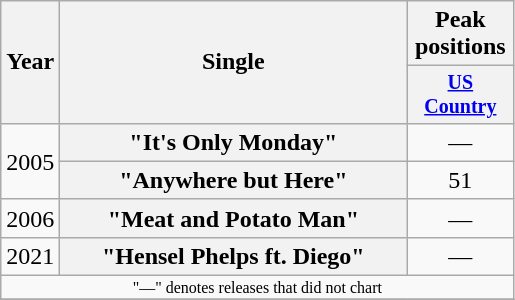<table class="wikitable plainrowheaders" style="text-align:center;">
<tr>
<th rowspan="2">Year</th>
<th rowspan="2" style="width:14em;">Single</th>
<th colspan="1">Peak positions</th>
</tr>
<tr style="font-size:smaller;">
<th width="65"><a href='#'>US Country</a></th>
</tr>
<tr>
<td rowspan="2">2005</td>
<th scope="row">"It's Only Monday"</th>
<td>—</td>
</tr>
<tr>
<th scope="row">"Anywhere but Here"</th>
<td>51</td>
</tr>
<tr>
<td>2006</td>
<th scope="row">"Meat and Potato Man"</th>
<td>—</td>
</tr>
<tr>
<td>2021</td>
<th scope="row">"Hensel Phelps ft. Diego"</th>
<td>—</td>
</tr>
<tr>
<td colspan="3" style="font-size:8pt">"—" denotes releases that did not chart</td>
</tr>
<tr>
</tr>
</table>
